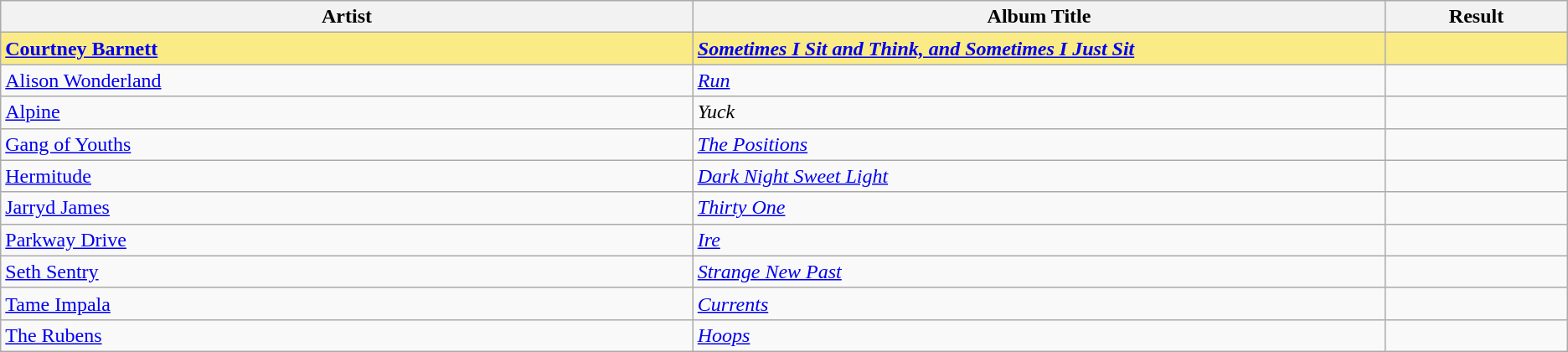<table class="sortable wikitable">
<tr>
<th width="19%">Artist</th>
<th width="19%">Album Title</th>
<th width="5%">Result</th>
</tr>
<tr style="background:#FAEB86">
<td><strong><a href='#'>Courtney Barnett</a></strong></td>
<td><strong><em><a href='#'>Sometimes I Sit and Think, and Sometimes I Just Sit</a></em></strong></td>
<td></td>
</tr>
<tr>
<td><a href='#'>Alison Wonderland</a></td>
<td><em><a href='#'>Run</a></em></td>
<td></td>
</tr>
<tr>
<td><a href='#'>Alpine</a></td>
<td><em>Yuck</em></td>
<td></td>
</tr>
<tr>
<td><a href='#'>Gang of Youths</a></td>
<td><em><a href='#'>The Positions</a></em></td>
<td></td>
</tr>
<tr>
<td><a href='#'>Hermitude</a></td>
<td><em><a href='#'>Dark Night Sweet Light</a></em></td>
<td></td>
</tr>
<tr>
<td><a href='#'>Jarryd James</a></td>
<td><em><a href='#'>Thirty One</a></em></td>
<td></td>
</tr>
<tr>
<td><a href='#'>Parkway Drive</a></td>
<td><em><a href='#'>Ire</a></em></td>
<td></td>
</tr>
<tr>
<td><a href='#'>Seth Sentry</a></td>
<td><em><a href='#'>Strange New Past</a></em></td>
<td></td>
</tr>
<tr>
<td><a href='#'>Tame Impala</a></td>
<td><em><a href='#'>Currents</a></em></td>
<td></td>
</tr>
<tr>
<td><a href='#'>The Rubens</a></td>
<td><em><a href='#'>Hoops</a></em></td>
<td></td>
</tr>
</table>
